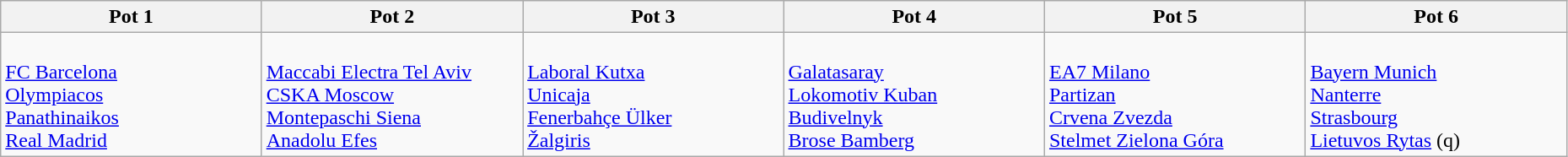<table class="wikitable" style="width:98%">
<tr>
<th width=16%><strong>Pot 1</strong></th>
<th width=16%><strong>Pot 2</strong></th>
<th width=16%><strong>Pot 3</strong></th>
<th width=16%><strong>Pot 4</strong></th>
<th width=16%><strong>Pot 5</strong></th>
<th width=16%><strong>Pot 6</strong></th>
</tr>
<tr>
<td><br> <a href='#'>FC Barcelona</a> <br>
 <a href='#'>Olympiacos</a><br>
 <a href='#'>Panathinaikos</a><br>
 <a href='#'>Real Madrid</a><br></td>
<td><br> <a href='#'>Maccabi Electra Tel Aviv</a><br>
 <a href='#'>CSKA Moscow</a><br>
 <a href='#'>Montepaschi Siena</a><br>
 <a href='#'>Anadolu Efes</a><br></td>
<td><br> <a href='#'>Laboral Kutxa</a><br>
 <a href='#'>Unicaja</a><br>
 <a href='#'>Fenerbahçe Ülker</a><br>
 <a href='#'>Žalgiris</a><br></td>
<td><br> <a href='#'>Galatasaray</a><br>
 <a href='#'>Lokomotiv Kuban</a><br>
 <a href='#'>Budivelnyk</a><br>
 <a href='#'>Brose Bamberg</a><br></td>
<td><br> <a href='#'>EA7 Milano</a><br>
 <a href='#'>Partizan</a><br>
 <a href='#'>Crvena Zvezda</a><br>
 <a href='#'>Stelmet Zielona Góra</a> <br></td>
<td><br> <a href='#'>Bayern Munich</a> <br>
 <a href='#'>Nanterre</a><br>
 <a href='#'>Strasbourg</a><br>
 <a href='#'>Lietuvos Rytas</a> (q)</td>
</tr>
</table>
